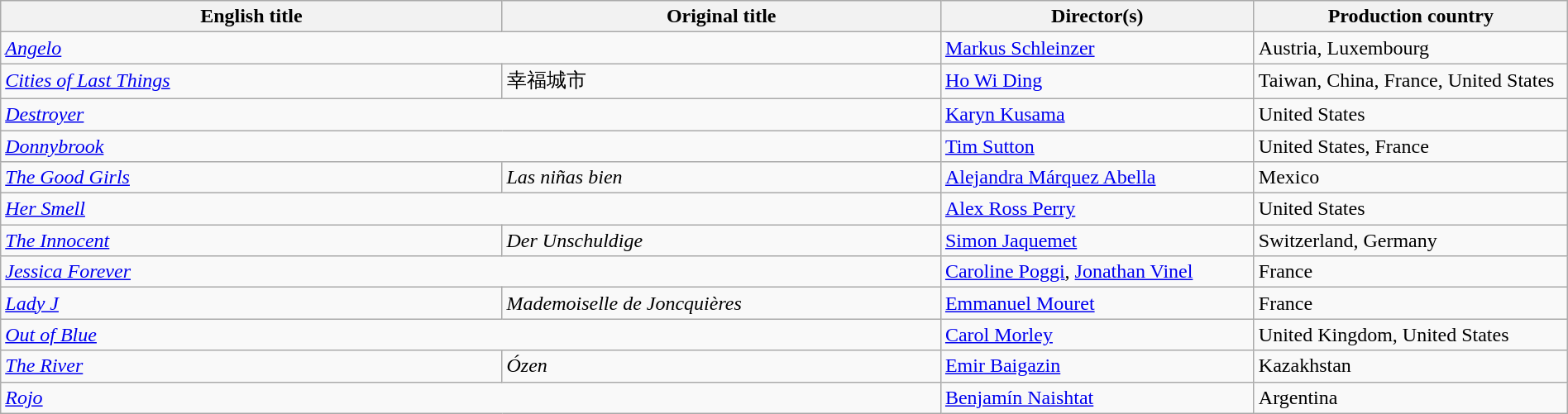<table class="wikitable" width=100%>
<tr>
<th scope="col" width="32%">English title</th>
<th scope="col" width="28%">Original title</th>
<th scope="col" width="20%">Director(s)</th>
<th scope="col" width="20%">Production country</th>
</tr>
<tr>
<td colspan=2><em><a href='#'>Angelo</a></em></td>
<td><a href='#'>Markus Schleinzer</a></td>
<td>Austria, Luxembourg</td>
</tr>
<tr>
<td><em><a href='#'>Cities of Last Things</a></em></td>
<td>幸福城市</td>
<td><a href='#'>Ho Wi Ding</a></td>
<td>Taiwan, China, France, United States</td>
</tr>
<tr>
<td colspan=2><em><a href='#'>Destroyer</a></em></td>
<td><a href='#'>Karyn Kusama</a></td>
<td>United States</td>
</tr>
<tr>
<td colspan=2><em><a href='#'>Donnybrook</a></em></td>
<td><a href='#'>Tim Sutton</a></td>
<td>United States, France</td>
</tr>
<tr>
<td><em><a href='#'>The Good Girls</a></em></td>
<td><em>Las niñas bien</em></td>
<td><a href='#'>Alejandra Márquez Abella</a></td>
<td>Mexico</td>
</tr>
<tr>
<td colspan=2><em><a href='#'>Her Smell</a></em></td>
<td><a href='#'>Alex Ross Perry</a></td>
<td>United States</td>
</tr>
<tr>
<td><em><a href='#'>The Innocent</a></em></td>
<td><em>Der Unschuldige</em></td>
<td><a href='#'>Simon Jaquemet</a></td>
<td>Switzerland, Germany</td>
</tr>
<tr>
<td colspan=2><em><a href='#'>Jessica Forever</a></em></td>
<td><a href='#'>Caroline Poggi</a>, <a href='#'>Jonathan Vinel</a></td>
<td>France</td>
</tr>
<tr>
<td><em><a href='#'>Lady J</a></em></td>
<td><em>Mademoiselle de Joncquières</em></td>
<td><a href='#'>Emmanuel Mouret</a></td>
<td>France</td>
</tr>
<tr>
<td colspan=2><em><a href='#'>Out of Blue</a></em></td>
<td><a href='#'>Carol Morley</a></td>
<td>United Kingdom, United States</td>
</tr>
<tr>
<td><em><a href='#'>The River</a></em></td>
<td><em>Ózen</em></td>
<td><a href='#'>Emir Baigazin</a></td>
<td>Kazakhstan</td>
</tr>
<tr>
<td colspan=2><em><a href='#'>Rojo</a></em></td>
<td><a href='#'>Benjamín Naishtat</a></td>
<td>Argentina</td>
</tr>
</table>
